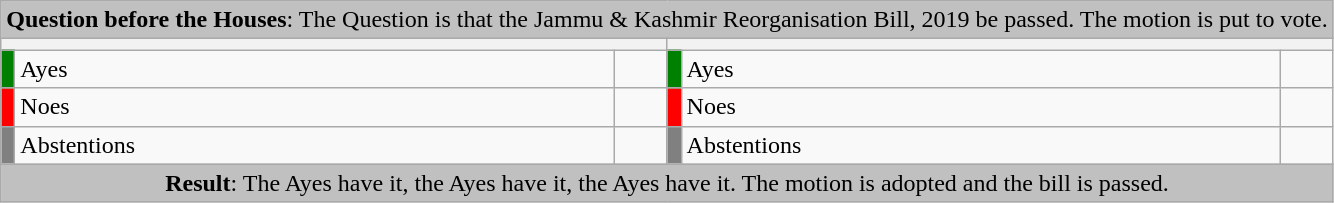<table class="wikitable" style="text-align:center; font-size:100%;">
<tr>
<td colspan="8"  style="text-align:center; background:silver;"><strong>Question before the Houses</strong>: The Question is that the Jammu & Kashmir Reorganisation Bill, 2019 be passed. The motion is put to vote.</td>
</tr>
<tr>
<th colspan="3" style="width:200px"></th>
<th colspan="3" style="width:200px"></th>
</tr>
<tr>
<th style="width:2px; background:green;"></th>
<td style="text-align:left;">Ayes</td>
<td></td>
<th style="width:2px; background:green;"></th>
<td style="text-align:left;">Ayes</td>
<td></td>
</tr>
<tr>
<th style="width:2px; background:red;"></th>
<td style="text-align:left;">Noes</td>
<td></td>
<th style="width:2px; background:red;"></th>
<td style="text-align:left;">Noes</td>
<td></td>
</tr>
<tr>
<th style="width:2px; background:gray;"></th>
<td style="text-align:left;">Abstentions</td>
<td></td>
<th style="width:2px; background:gray;"></th>
<td style="text-align:left;">Abstentions</td>
<td></td>
</tr>
<tr>
<td colspan="8" style="text-align:centre; background:silver;"><strong>Result</strong>: The Ayes have it, the Ayes have it, the Ayes have it. The motion is adopted and the bill is passed.</td>
</tr>
</table>
